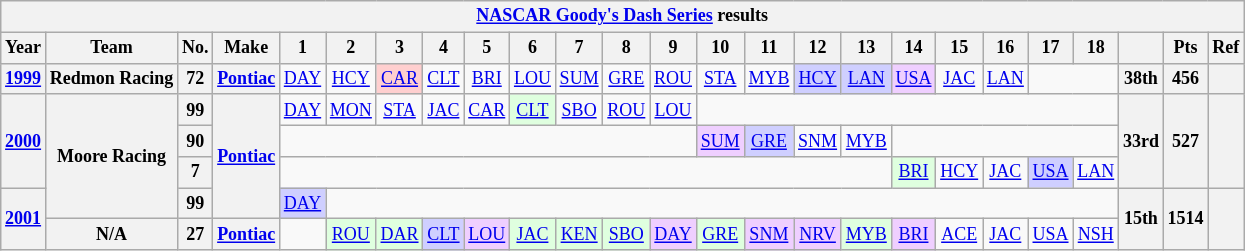<table class="wikitable" style="text-align:center; font-size:75%">
<tr>
<th colspan=32><a href='#'>NASCAR Goody's Dash Series</a> results</th>
</tr>
<tr>
<th>Year</th>
<th>Team</th>
<th>No.</th>
<th>Make</th>
<th>1</th>
<th>2</th>
<th>3</th>
<th>4</th>
<th>5</th>
<th>6</th>
<th>7</th>
<th>8</th>
<th>9</th>
<th>10</th>
<th>11</th>
<th>12</th>
<th>13</th>
<th>14</th>
<th>15</th>
<th>16</th>
<th>17</th>
<th>18</th>
<th></th>
<th>Pts</th>
<th>Ref</th>
</tr>
<tr>
<th><a href='#'>1999</a></th>
<th>Redmon Racing</th>
<th>72</th>
<th><a href='#'>Pontiac</a></th>
<td><a href='#'>DAY</a></td>
<td><a href='#'>HCY</a></td>
<td style="background:#FFCFCF;"><a href='#'>CAR</a><br></td>
<td><a href='#'>CLT</a></td>
<td><a href='#'>BRI</a></td>
<td><a href='#'>LOU</a></td>
<td><a href='#'>SUM</a></td>
<td><a href='#'>GRE</a></td>
<td><a href='#'>ROU</a></td>
<td><a href='#'>STA</a></td>
<td><a href='#'>MYB</a></td>
<td style="background:#CFCFFF;"><a href='#'>HCY</a><br></td>
<td style="background:#CFCFFF;"><a href='#'>LAN</a><br></td>
<td style="background:#EFCFFF;"><a href='#'>USA</a><br></td>
<td><a href='#'>JAC</a></td>
<td><a href='#'>LAN</a></td>
<td colspan=2></td>
<th>38th</th>
<th>456</th>
<th></th>
</tr>
<tr>
<th rowspan=3><a href='#'>2000</a></th>
<th rowspan=4>Moore Racing</th>
<th>99</th>
<th rowspan=4><a href='#'>Pontiac</a></th>
<td><a href='#'>DAY</a></td>
<td><a href='#'>MON</a></td>
<td><a href='#'>STA</a></td>
<td><a href='#'>JAC</a></td>
<td><a href='#'>CAR</a></td>
<td style="background:#DFFFDF;"><a href='#'>CLT</a><br></td>
<td><a href='#'>SBO</a></td>
<td><a href='#'>ROU</a></td>
<td><a href='#'>LOU</a></td>
<td colspan=9></td>
<th rowspan=3>33rd</th>
<th rowspan=3>527</th>
<th rowspan=3></th>
</tr>
<tr>
<th>90</th>
<td colspan=9></td>
<td style="background:#EFCFFF;"><a href='#'>SUM</a><br></td>
<td style="background:#CFCFFF;"><a href='#'>GRE</a><br></td>
<td><a href='#'>SNM</a></td>
<td><a href='#'>MYB</a></td>
<td colspan=5></td>
</tr>
<tr>
<th>7</th>
<td colspan=13></td>
<td style="background:#DFFFDF;"><a href='#'>BRI</a><br></td>
<td><a href='#'>HCY</a></td>
<td><a href='#'>JAC</a></td>
<td style="background:#CFCFFF;"><a href='#'>USA</a><br></td>
<td><a href='#'>LAN</a></td>
</tr>
<tr>
<th rowspan=2><a href='#'>2001</a></th>
<th>99</th>
<td style="background:#CFCFFF;"><a href='#'>DAY</a><br></td>
<td colspan=17></td>
<th rowspan=2>15th</th>
<th rowspan=2>1514</th>
<th rowspan=2></th>
</tr>
<tr>
<th>N/A</th>
<th>27</th>
<th><a href='#'>Pontiac</a></th>
<td></td>
<td style="background:#DFFFDF;"><a href='#'>ROU</a><br></td>
<td style="background:#DFFFDF;"><a href='#'>DAR</a><br></td>
<td style="background:#CFCFFF;"><a href='#'>CLT</a><br></td>
<td style="background:#EFCFFF;"><a href='#'>LOU</a><br></td>
<td style="background:#DFFFDF;"><a href='#'>JAC</a><br></td>
<td style="background:#DFFFDF;"><a href='#'>KEN</a><br></td>
<td style="background:#DFFFDF;"><a href='#'>SBO</a><br></td>
<td style="background:#EFCFFF;"><a href='#'>DAY</a><br></td>
<td style="background:#DFFFDF;"><a href='#'>GRE</a><br></td>
<td style="background:#EFCFFF;"><a href='#'>SNM</a><br></td>
<td style="background:#EFCFFF;"><a href='#'>NRV</a><br></td>
<td style="background:#DFFFDF;"><a href='#'>MYB</a><br></td>
<td style="background:#EFCFFF;"><a href='#'>BRI</a><br></td>
<td><a href='#'>ACE</a></td>
<td><a href='#'>JAC</a></td>
<td><a href='#'>USA</a></td>
<td><a href='#'>NSH</a></td>
</tr>
</table>
